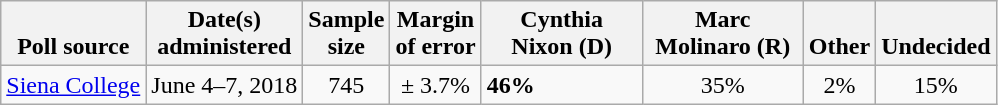<table class="wikitable">
<tr valign=bottom>
<th>Poll source</th>
<th>Date(s)<br>administered</th>
<th>Sample<br>size</th>
<th>Margin<br>of error</th>
<th style="width:100px;">Cynthia<br>Nixon (D)</th>
<th style="width:100px;">Marc<br>Molinaro (R)</th>
<th>Other</th>
<th>Undecided</th>
</tr>
<tr>
<td><a href='#'>Siena College</a></td>
<td align=center>June 4–7, 2018</td>
<td align=center>745</td>
<td align=center>± 3.7%</td>
<td><strong>46%</strong></td>
<td align=center>35%</td>
<td align=center>2%</td>
<td align=center>15%</td>
</tr>
</table>
